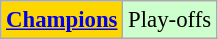<table class="wikitable" style="font-size: 95%">
<tr>
<td bgcolor="#FFD700"><strong><a href='#'>Champions</a></strong></td>
<td bgcolor="#CCFFCC">Play-offs</td>
</tr>
</table>
